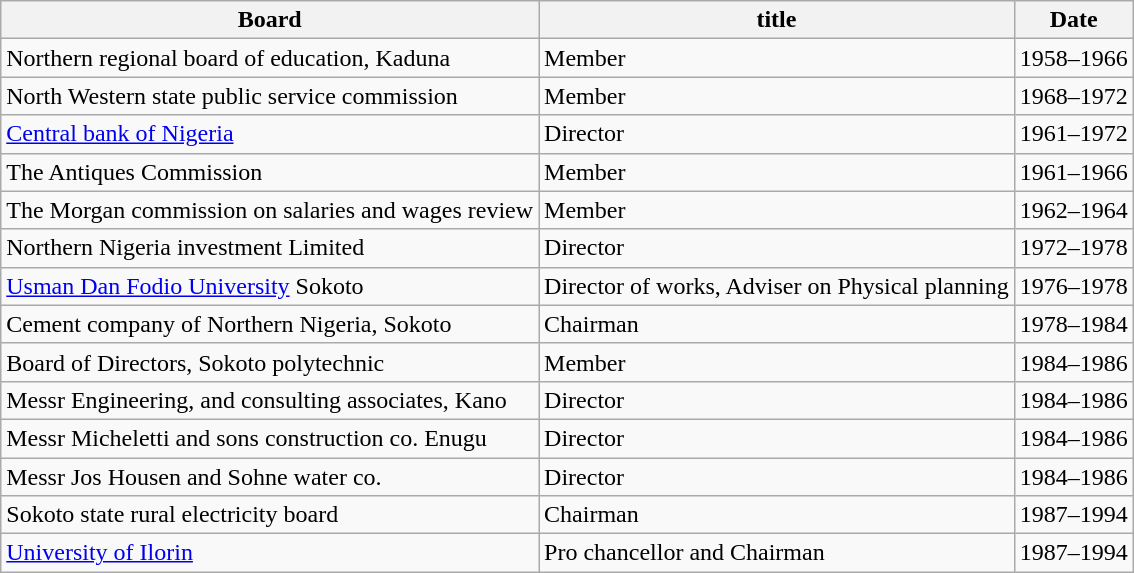<table class="wikitable">
<tr>
<th>Board</th>
<th>title</th>
<th>Date</th>
</tr>
<tr>
<td>Northern regional board of education, Kaduna</td>
<td>Member</td>
<td>1958–1966</td>
</tr>
<tr>
<td>North Western state public service commission</td>
<td>Member</td>
<td>1968–1972</td>
</tr>
<tr>
<td><a href='#'>Central bank of Nigeria</a></td>
<td>Director</td>
<td>1961–1972</td>
</tr>
<tr>
<td>The Antiques Commission</td>
<td>Member</td>
<td>1961–1966</td>
</tr>
<tr>
<td>The Morgan commission on salaries and wages review</td>
<td>Member</td>
<td>1962–1964</td>
</tr>
<tr>
<td>Northern Nigeria investment Limited</td>
<td>Director</td>
<td>1972–1978</td>
</tr>
<tr>
<td><a href='#'>Usman Dan Fodio University</a> Sokoto</td>
<td>Director of works, Adviser on Physical planning</td>
<td>1976–1978</td>
</tr>
<tr>
<td>Cement company of Northern Nigeria, Sokoto</td>
<td>Chairman</td>
<td>1978–1984</td>
</tr>
<tr>
<td>Board of Directors, Sokoto polytechnic</td>
<td>Member</td>
<td>1984–1986</td>
</tr>
<tr>
<td>Messr Engineering, and consulting associates, Kano</td>
<td>Director</td>
<td>1984–1986</td>
</tr>
<tr>
<td>Messr Micheletti and sons construction co. Enugu</td>
<td>Director</td>
<td>1984–1986</td>
</tr>
<tr>
<td>Messr Jos Housen and Sohne water co.</td>
<td>Director</td>
<td>1984–1986</td>
</tr>
<tr>
<td>Sokoto state rural electricity board</td>
<td>Chairman</td>
<td>1987–1994</td>
</tr>
<tr>
<td><a href='#'>University of Ilorin</a></td>
<td>Pro chancellor and Chairman</td>
<td>1987–1994</td>
</tr>
</table>
